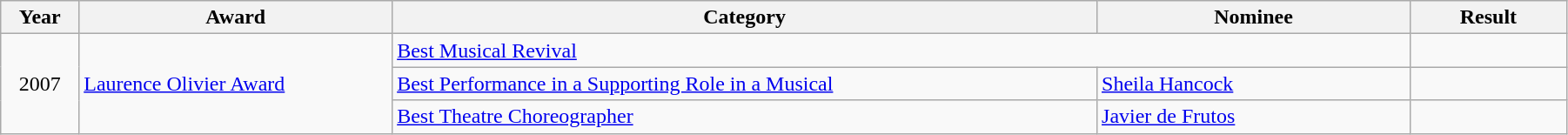<table class="wikitable" style="width:95%;">
<tr>
<th style="width:5%;">Year</th>
<th style="width:20%;">Award</th>
<th style="width:45%;">Category</th>
<th style="width:20%;">Nominee</th>
<th style="width:10%;">Result</th>
</tr>
<tr>
<td rowspan="3" style="text-align:center;">2007</td>
<td rowspan="3"><a href='#'>Laurence Olivier Award</a></td>
<td colspan="2"><a href='#'>Best Musical Revival</a></td>
<td></td>
</tr>
<tr>
<td><a href='#'>Best Performance in a Supporting Role in a Musical</a></td>
<td><a href='#'>Sheila Hancock</a></td>
<td></td>
</tr>
<tr>
<td><a href='#'>Best Theatre Choreographer</a></td>
<td><a href='#'>Javier de Frutos</a></td>
<td></td>
</tr>
</table>
